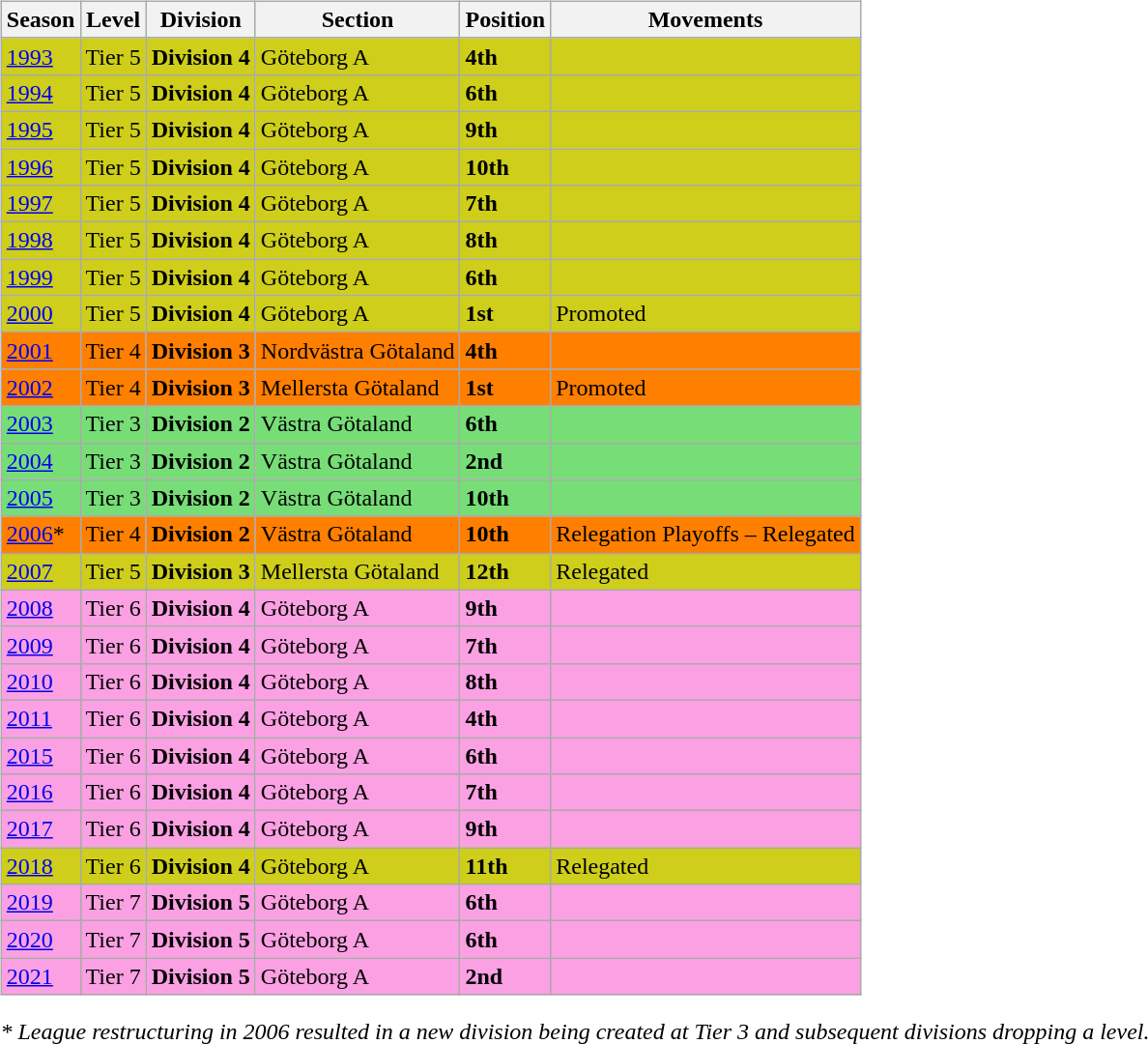<table>
<tr>
<td valign="top" width=0%><br><table class="wikitable">
<tr style="background:#f0f6fa;">
<th><strong>Season</strong></th>
<th><strong>Level</strong></th>
<th><strong>Division</strong></th>
<th><strong>Section</strong></th>
<th><strong>Position</strong></th>
<th><strong>Movements</strong></th>
</tr>
<tr>
<td style="background:#CECE1B;"><a href='#'>1993</a></td>
<td style="background:#CECE1B;">Tier 5</td>
<td style="background:#CECE1B;"><strong>Division 4</strong></td>
<td style="background:#CECE1B;">Göteborg A</td>
<td style="background:#CECE1B;"><strong>4th</strong></td>
<td style="background:#CECE1B;"></td>
</tr>
<tr>
<td style="background:#CECE1B;"><a href='#'>1994</a></td>
<td style="background:#CECE1B;">Tier 5</td>
<td style="background:#CECE1B;"><strong>Division 4</strong></td>
<td style="background:#CECE1B;">Göteborg A</td>
<td style="background:#CECE1B;"><strong>6th</strong></td>
<td style="background:#CECE1B;"></td>
</tr>
<tr>
<td style="background:#CECE1B;"><a href='#'>1995</a></td>
<td style="background:#CECE1B;">Tier 5</td>
<td style="background:#CECE1B;"><strong>Division 4</strong></td>
<td style="background:#CECE1B;">Göteborg A</td>
<td style="background:#CECE1B;"><strong>9th</strong></td>
<td style="background:#CECE1B;"></td>
</tr>
<tr>
<td style="background:#CECE1B;"><a href='#'>1996</a></td>
<td style="background:#CECE1B;">Tier 5</td>
<td style="background:#CECE1B;"><strong>Division 4</strong></td>
<td style="background:#CECE1B;">Göteborg A</td>
<td style="background:#CECE1B;"><strong>10th</strong></td>
<td style="background:#CECE1B;"></td>
</tr>
<tr>
<td style="background:#CECE1B;"><a href='#'>1997</a></td>
<td style="background:#CECE1B;">Tier 5</td>
<td style="background:#CECE1B;"><strong>Division 4</strong></td>
<td style="background:#CECE1B;">Göteborg A</td>
<td style="background:#CECE1B;"><strong>7th</strong></td>
<td style="background:#CECE1B;"></td>
</tr>
<tr>
<td style="background:#CECE1B;"><a href='#'>1998</a></td>
<td style="background:#CECE1B;">Tier 5</td>
<td style="background:#CECE1B;"><strong>Division 4</strong></td>
<td style="background:#CECE1B;">Göteborg A</td>
<td style="background:#CECE1B;"><strong>8th</strong></td>
<td style="background:#CECE1B;"></td>
</tr>
<tr>
<td style="background:#CECE1B;"><a href='#'>1999</a></td>
<td style="background:#CECE1B;">Tier 5</td>
<td style="background:#CECE1B;"><strong>Division 4</strong></td>
<td style="background:#CECE1B;">Göteborg A</td>
<td style="background:#CECE1B;"><strong>6th</strong></td>
<td style="background:#CECE1B;"></td>
</tr>
<tr>
<td style="background:#CECE1B;"><a href='#'>2000</a></td>
<td style="background:#CECE1B;">Tier 5</td>
<td style="background:#CECE1B;"><strong>Division 4</strong></td>
<td style="background:#CECE1B;">Göteborg A</td>
<td style="background:#CECE1B;"><strong>1st</strong></td>
<td style="background:#CECE1B;">Promoted</td>
</tr>
<tr>
<td style="background:#FF7F00;"><a href='#'>2001</a></td>
<td style="background:#FF7F00;">Tier 4</td>
<td style="background:#FF7F00;"><strong>Division 3</strong></td>
<td style="background:#FF7F00;">Nordvästra Götaland</td>
<td style="background:#FF7F00;"><strong>4th</strong></td>
<td style="background:#FF7F00;"></td>
</tr>
<tr>
<td style="background:#FF7F00;"><a href='#'>2002</a></td>
<td style="background:#FF7F00;">Tier 4</td>
<td style="background:#FF7F00;"><strong>Division 3</strong></td>
<td style="background:#FF7F00;">Mellersta Götaland</td>
<td style="background:#FF7F00;"><strong>1st</strong></td>
<td style="background:#FF7F00;">Promoted</td>
</tr>
<tr>
<td style="background:#77DD77;"><a href='#'>2003</a></td>
<td style="background:#77DD77;">Tier 3</td>
<td style="background:#77DD77;"><strong>Division 2</strong></td>
<td style="background:#77DD77;">Västra Götaland</td>
<td style="background:#77DD77;"><strong>6th</strong></td>
<td style="background:#77DD77;"></td>
</tr>
<tr>
<td style="background:#77DD77;"><a href='#'>2004</a></td>
<td style="background:#77DD77;">Tier 3</td>
<td style="background:#77DD77;"><strong>Division 2</strong></td>
<td style="background:#77DD77;">Västra Götaland</td>
<td style="background:#77DD77;"><strong>2nd</strong></td>
<td style="background:#77DD77;"></td>
</tr>
<tr>
<td style="background:#77DD77;"><a href='#'>2005</a></td>
<td style="background:#77DD77;">Tier 3</td>
<td style="background:#77DD77;"><strong>Division 2</strong></td>
<td style="background:#77DD77;">Västra Götaland</td>
<td style="background:#77DD77;"><strong>10th</strong></td>
<td style="background:#77DD77;"></td>
</tr>
<tr>
<td style="background:#FF7F00;"><a href='#'>2006</a>*</td>
<td style="background:#FF7F00;">Tier 4</td>
<td style="background:#FF7F00;"><strong>Division 2</strong></td>
<td style="background:#FF7F00;">Västra Götaland</td>
<td style="background:#FF7F00;"><strong>10th</strong></td>
<td style="background:#FF7F00;">Relegation Playoffs – Relegated</td>
</tr>
<tr>
<td style="background:#CECE1B;"><a href='#'>2007</a></td>
<td style="background:#CECE1B;">Tier 5</td>
<td style="background:#CECE1B;"><strong>Division 3</strong></td>
<td style="background:#CECE1B;">Mellersta Götaland</td>
<td style="background:#CECE1B;"><strong>12th</strong></td>
<td style="background:#CECE1B;">Relegated</td>
</tr>
<tr>
<td style="background:#FBA0E3;"><a href='#'>2008</a></td>
<td style="background:#FBA0E3;">Tier 6</td>
<td style="background:#FBA0E3;"><strong>Division 4</strong></td>
<td style="background:#FBA0E3;">Göteborg A</td>
<td style="background:#FBA0E3;"><strong>9th</strong></td>
<td style="background:#FBA0E3;"></td>
</tr>
<tr>
<td style="background:#FBA0E3;"><a href='#'>2009</a></td>
<td style="background:#FBA0E3;">Tier 6</td>
<td style="background:#FBA0E3;"><strong>Division 4</strong></td>
<td style="background:#FBA0E3;">Göteborg A</td>
<td style="background:#FBA0E3;"><strong>7th</strong></td>
<td style="background:#FBA0E3;"></td>
</tr>
<tr>
<td style="background:#FBA0E3;"><a href='#'>2010</a></td>
<td style="background:#FBA0E3;">Tier 6</td>
<td style="background:#FBA0E3;"><strong>Division 4</strong></td>
<td style="background:#FBA0E3;">Göteborg A</td>
<td style="background:#FBA0E3;"><strong>8th</strong></td>
<td style="background:#FBA0E3;"></td>
</tr>
<tr>
<td style="background:#FBA0E3;"><a href='#'>2011</a></td>
<td style="background:#FBA0E3;">Tier 6</td>
<td style="background:#FBA0E3;"><strong>Division 4</strong></td>
<td style="background:#FBA0E3;">Göteborg A</td>
<td style="background:#FBA0E3;"><strong>4th</strong></td>
<td style="background:#FBA0E3;"></td>
</tr>
<tr>
<td style="background:#FBA0E3;"><a href='#'>2015</a></td>
<td style="background:#FBA0E3;">Tier 6</td>
<td style="background:#FBA0E3;"><strong>Division 4</strong></td>
<td style="background:#FBA0E3;">Göteborg A</td>
<td style="background:#FBA0E3;"><strong>6th</strong></td>
<td style="background:#FBA0E3;"></td>
</tr>
<tr>
<td style="background:#FBA0E3;"><a href='#'>2016</a></td>
<td style="background:#FBA0E3;">Tier 6</td>
<td style="background:#FBA0E3;"><strong>Division 4</strong></td>
<td style="background:#FBA0E3;">Göteborg A</td>
<td style="background:#FBA0E3;"><strong>7th</strong></td>
<td style="background:#FBA0E3;"></td>
</tr>
<tr>
<td style="background:#FBA0E3;"><a href='#'>2017</a></td>
<td style="background:#FBA0E3;">Tier 6</td>
<td style="background:#FBA0E3;"><strong>Division 4</strong></td>
<td style="background:#FBA0E3;">Göteborg A</td>
<td style="background:#FBA0E3;"><strong>9th</strong></td>
<td style="background:#FBA0E3;"></td>
</tr>
<tr>
<td style="background:#CECE1B;"><a href='#'>2018</a></td>
<td style="background:#CECE1B;">Tier 6</td>
<td style="background:#CECE1B;"><strong>Division 4</strong></td>
<td style="background:#CECE1B;">Göteborg A</td>
<td style="background:#CECE1B;"><strong>11th</strong></td>
<td style="background:#CECE1B;">Relegated</td>
</tr>
<tr>
<td style="background:#FBA0E3;"><a href='#'>2019</a></td>
<td style="background:#FBA0E3;">Tier 7</td>
<td style="background:#FBA0E3;"><strong>Division 5</strong></td>
<td style="background:#FBA0E3;">Göteborg A</td>
<td style="background:#FBA0E3;"><strong>6th</strong></td>
<td style="background:#FBA0E3;"></td>
</tr>
<tr>
<td style="background:#FBA0E3;"><a href='#'>2020</a></td>
<td style="background:#FBA0E3;">Tier 7</td>
<td style="background:#FBA0E3;"><strong>Division 5</strong></td>
<td style="background:#FBA0E3;">Göteborg A</td>
<td style="background:#FBA0E3;"><strong>6th</strong></td>
<td style="background:#FBA0E3;"></td>
</tr>
<tr>
<td style="background:#FBA0E3;"><a href='#'>2021</a></td>
<td style="background:#FBA0E3;">Tier 7</td>
<td style="background:#FBA0E3;"><strong>Division 5</strong></td>
<td style="background:#FBA0E3;">Göteborg A</td>
<td style="background:#FBA0E3;"><strong>2nd</strong></td>
<td style="background:#FBA0E3;"></td>
</tr>
</table>
<em>* League restructuring in 2006 resulted in a new division being created at Tier 3 and subsequent divisions dropping a level.</em> 
</td>
</tr>
</table>
